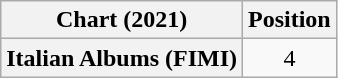<table class="wikitable sortable plainrowheaders" style="text-align:center">
<tr>
<th scope="col">Chart (2021)</th>
<th scope="col">Position</th>
</tr>
<tr>
<th scope="row">Italian Albums (FIMI)</th>
<td>4</td>
</tr>
</table>
